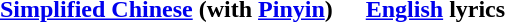<table cellpadding="10">
<tr>
<th><a href='#'>Simplified Chinese</a> (with <a href='#'>Pinyin</a>)</th>
<th><a href='#'>English</a> lyrics</th>
</tr>
<tr style="vertical-align:top; white-space:nowrap;">
<td></td>
<td></td>
</tr>
</table>
